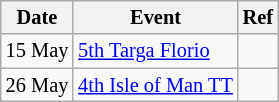<table class="wikitable" style="font-size: 85%">
<tr>
<th>Date</th>
<th>Event</th>
<th>Ref</th>
</tr>
<tr>
<td>15 May</td>
<td><a href='#'>5th Targa Florio</a></td>
<td></td>
</tr>
<tr>
<td>26 May</td>
<td><a href='#'>4th Isle of Man TT</a></td>
<td></td>
</tr>
</table>
